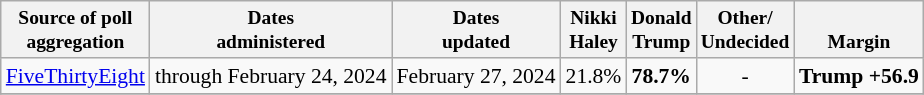<table class="wikitable sortable mw-datatable" style="font-size:90%;text-align:center;">
<tr valign="bottom" style="font-size:90%;">
<th>Source of poll<br>aggregation</th>
<th>Dates<br>administered</th>
<th>Dates<br>updated</th>
<th>Nikki<br>Haley</th>
<th>Donald<br>Trump</th>
<th>Other/<br>Undecided</th>
<th>Margin</th>
</tr>
<tr>
<td><a href='#'>FiveThirtyEight</a></td>
<td>through February 24, 2024</td>
<td>February 27, 2024</td>
<td>21.8%</td>
<td><strong>78.7%</strong></td>
<td>-</td>
<td><strong>Trump +56.9</strong></td>
</tr>
<tr>
</tr>
</table>
